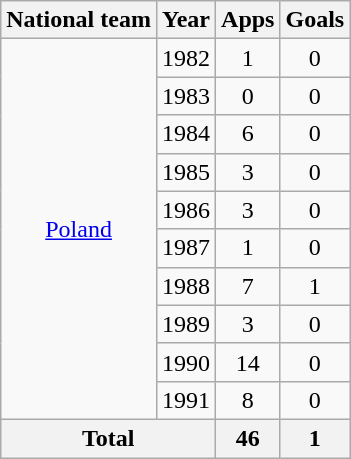<table class="wikitable" style="text-align:center">
<tr>
<th>National team</th>
<th>Year</th>
<th>Apps</th>
<th>Goals</th>
</tr>
<tr>
<td rowspan="10"><a href='#'>Poland</a></td>
<td>1982</td>
<td>1</td>
<td>0</td>
</tr>
<tr>
<td>1983</td>
<td>0</td>
<td>0</td>
</tr>
<tr>
<td>1984</td>
<td>6</td>
<td>0</td>
</tr>
<tr>
<td>1985</td>
<td>3</td>
<td>0</td>
</tr>
<tr>
<td>1986</td>
<td>3</td>
<td>0</td>
</tr>
<tr>
<td>1987</td>
<td>1</td>
<td>0</td>
</tr>
<tr>
<td>1988</td>
<td>7</td>
<td>1</td>
</tr>
<tr>
<td>1989</td>
<td>3</td>
<td>0</td>
</tr>
<tr>
<td>1990</td>
<td>14</td>
<td>0</td>
</tr>
<tr>
<td>1991</td>
<td>8</td>
<td>0</td>
</tr>
<tr>
<th colspan="2">Total</th>
<th>46</th>
<th>1</th>
</tr>
</table>
